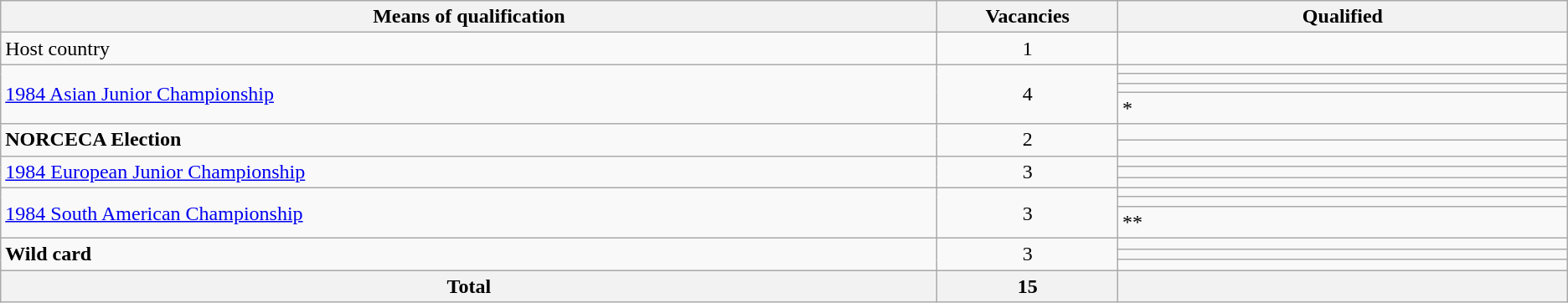<table class="wikitable">
<tr>
<th width=25%>Means of qualification</th>
<th width=4%>Vacancies</th>
<th width=12%>Qualified</th>
</tr>
<tr>
<td>Host country</td>
<td align=center>1</td>
<td></td>
</tr>
<tr>
<td rowspan=4><a href='#'>1984 Asian Junior Championship</a></td>
<td rowspan=4 align=center>4</td>
<td></td>
</tr>
<tr>
<td></td>
</tr>
<tr>
<td></td>
</tr>
<tr>
<td> *</td>
</tr>
<tr>
<td rowspan=2><strong>NORCECA Election</strong></td>
<td rowspan=2 align=center>2</td>
<td></td>
</tr>
<tr>
<td></td>
</tr>
<tr>
<td rowspan=3><a href='#'>1984 European Junior Championship</a></td>
<td rowspan=3 align=center>3</td>
<td></td>
</tr>
<tr>
<td></td>
</tr>
<tr>
<td></td>
</tr>
<tr>
<td rowspan=3><a href='#'>1984 South American Championship</a></td>
<td rowspan=3 align=center>3</td>
<td></td>
</tr>
<tr>
<td></td>
</tr>
<tr>
<td><s></s> **</td>
</tr>
<tr>
<td rowspan=3><strong>Wild card</strong></td>
<td rowspan=3 align=center>3</td>
<td></td>
</tr>
<tr>
<td></td>
</tr>
<tr>
<td></td>
</tr>
<tr>
<th>Total</th>
<th align=center>15</th>
<th></th>
</tr>
</table>
